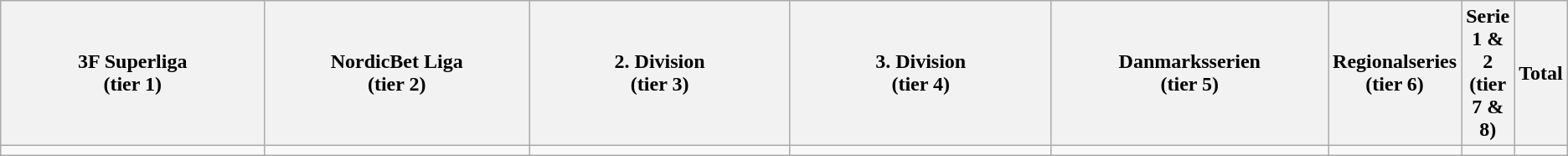<table class="wikitable">
<tr>
<th width="20%">3F Superliga<br> (tier 1)</th>
<th width="20%">NordicBet Liga<br> (tier 2)</th>
<th width="20%">2. Division<br> (tier 3)</th>
<th width="20%">3. Division<br> (tier 4)</th>
<th width="20%">Danmarksserien<br> (tier 5)</th>
<th width="20%">Regionalseries (tier 6)</th>
<th width="20%">Serie 1 & 2<br>(tier 7 & 8)</th>
<th width="20%">Total</th>
</tr>
<tr>
<td></td>
<td></td>
<td></td>
<td></td>
<td></td>
<td></td>
<td></td>
<td></td>
</tr>
</table>
